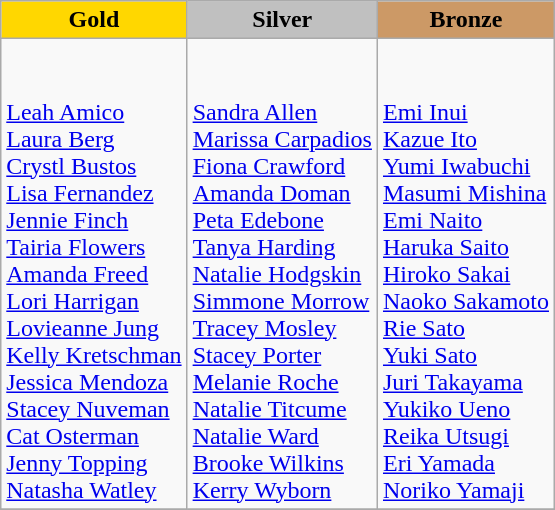<table class="wikitable">
<tr align="center">
<td bgcolor="gold"><strong>Gold</strong></td>
<td bgcolor="silver"><strong>Silver</strong></td>
<td bgcolor="CC9966"><strong>Bronze</strong></td>
</tr>
<tr valign="top">
<td> <br><br><a href='#'>Leah Amico</a><br> <a href='#'>Laura Berg</a><br><a href='#'>Crystl Bustos</a><br><a href='#'>Lisa Fernandez</a><br><a href='#'>Jennie Finch</a><br><a href='#'>Tairia Flowers</a><br><a href='#'>Amanda Freed</a><br><a href='#'>Lori Harrigan</a><br><a href='#'>Lovieanne Jung</a><br><a href='#'>Kelly Kretschman</a><br><a href='#'>Jessica Mendoza</a><br><a href='#'>Stacey Nuveman</a><br><a href='#'>Cat Osterman</a><br><a href='#'>Jenny Topping</a><br><a href='#'>Natasha Watley</a></td>
<td> <br><br><a href='#'>Sandra Allen</a><br><a href='#'>Marissa Carpadios</a><br><a href='#'>Fiona Crawford</a><br><a href='#'>Amanda Doman</a><br><a href='#'>Peta Edebone</a><br><a href='#'>Tanya Harding</a><br><a href='#'>Natalie Hodgskin</a><br><a href='#'>Simmone Morrow</a><br><a href='#'>Tracey Mosley</a><br><a href='#'>Stacey Porter</a><br><a href='#'>Melanie Roche</a><br><a href='#'>Natalie Titcume</a><br><a href='#'>Natalie Ward</a><br><a href='#'>Brooke Wilkins</a><br><a href='#'>Kerry Wyborn</a></td>
<td> <br><br><a href='#'>Emi Inui</a><br><a href='#'>Kazue Ito</a><br><a href='#'>Yumi Iwabuchi</a><br><a href='#'>Masumi Mishina</a><br><a href='#'>Emi Naito</a><br><a href='#'>Haruka Saito</a><br><a href='#'>Hiroko Sakai</a><br><a href='#'>Naoko Sakamoto</a><br><a href='#'>Rie Sato</a><br><a href='#'>Yuki Sato</a><br><a href='#'>Juri Takayama</a><br><a href='#'>Yukiko Ueno</a><br><a href='#'>Reika Utsugi</a><br><a href='#'>Eri Yamada</a><br><a href='#'>Noriko Yamaji</a></td>
</tr>
<tr>
</tr>
</table>
